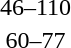<table style="text-align:center">
<tr>
<th width=200></th>
<th width=100></th>
<th width=200></th>
</tr>
<tr>
<td align=right></td>
<td align=center>46–110</td>
<td align=left><strong></strong></td>
</tr>
<tr>
<td align=right></td>
<td align=center>60–77</td>
<td align=left><strong></strong></td>
</tr>
</table>
